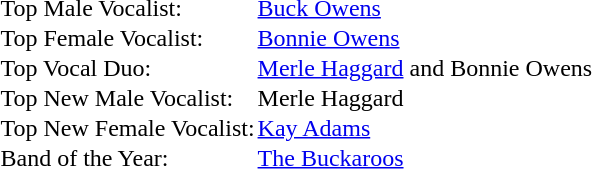<table cellspacing="0" border="0" cellpadding="1">
<tr>
<td>Top Male Vocalist:</td>
<td><a href='#'>Buck Owens</a></td>
</tr>
<tr>
<td>Top Female Vocalist:</td>
<td><a href='#'>Bonnie Owens</a></td>
</tr>
<tr>
<td>Top Vocal Duo:</td>
<td><a href='#'>Merle Haggard</a> and Bonnie Owens</td>
</tr>
<tr>
<td>Top New Male Vocalist:</td>
<td>Merle Haggard</td>
</tr>
<tr>
<td>Top New Female Vocalist:</td>
<td><a href='#'>Kay Adams</a></td>
</tr>
<tr>
<td>Band of the Year:</td>
<td><a href='#'>The Buckaroos</a></td>
</tr>
<tr>
</tr>
</table>
